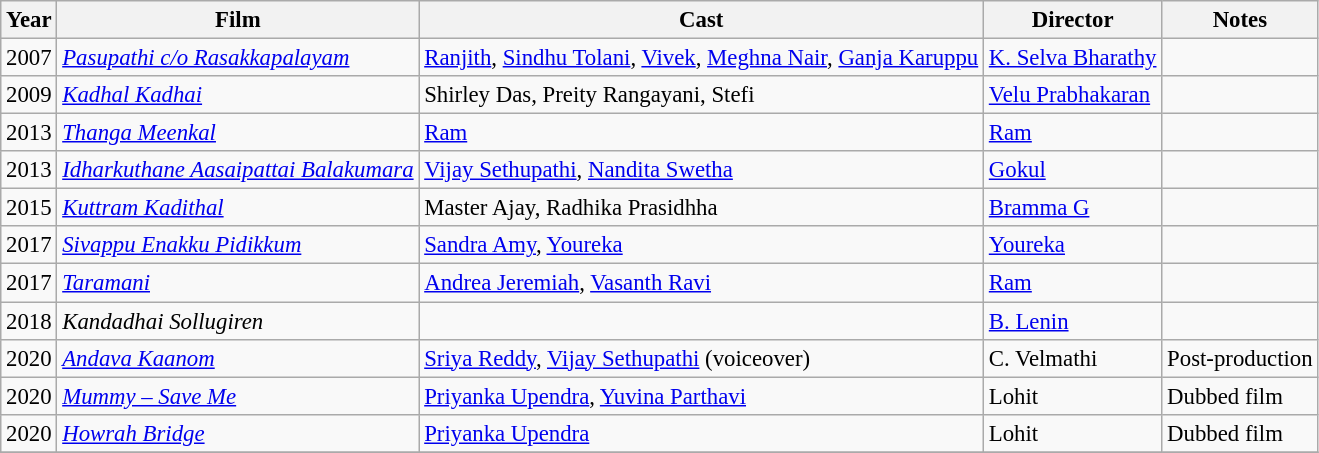<table class="wikitable" style="font-size: 95%;">
<tr>
<th>Year</th>
<th>Film</th>
<th>Cast</th>
<th>Director</th>
<th>Notes</th>
</tr>
<tr>
<td>2007</td>
<td><em><a href='#'>Pasupathi c/o Rasakkapalayam</a></em></td>
<td><a href='#'>Ranjith</a>, <a href='#'>Sindhu Tolani</a>, <a href='#'>Vivek</a>, <a href='#'>Meghna Nair</a>, <a href='#'>Ganja Karuppu</a></td>
<td><a href='#'>K. Selva Bharathy</a></td>
<td></td>
</tr>
<tr>
<td>2009</td>
<td><em><a href='#'>Kadhal Kadhai</a></em></td>
<td>Shirley Das, Preity Rangayani, Stefi</td>
<td><a href='#'>Velu Prabhakaran</a></td>
<td></td>
</tr>
<tr>
<td>2013</td>
<td><em><a href='#'>Thanga Meenkal</a></em></td>
<td><a href='#'>Ram</a></td>
<td><a href='#'>Ram</a></td>
<td></td>
</tr>
<tr>
<td>2013</td>
<td><em><a href='#'>Idharkuthane Aasaipattai Balakumara</a></em></td>
<td><a href='#'>Vijay Sethupathi</a>, <a href='#'>Nandita Swetha</a></td>
<td><a href='#'>Gokul</a></td>
<td></td>
</tr>
<tr>
<td>2015</td>
<td><em><a href='#'>Kuttram Kadithal</a></em></td>
<td>Master Ajay, Radhika Prasidhha</td>
<td><a href='#'>Bramma G</a></td>
<td></td>
</tr>
<tr>
<td>2017</td>
<td><em><a href='#'>Sivappu Enakku Pidikkum</a></em></td>
<td><a href='#'>Sandra Amy</a>, <a href='#'>Youreka</a></td>
<td><a href='#'>Youreka</a></td>
<td></td>
</tr>
<tr>
<td>2017</td>
<td><em><a href='#'>Taramani</a></em></td>
<td><a href='#'>Andrea Jeremiah</a>, <a href='#'>Vasanth Ravi</a></td>
<td><a href='#'>Ram</a></td>
<td></td>
</tr>
<tr>
<td>2018</td>
<td><em>Kandadhai Sollugiren</em></td>
<td></td>
<td><a href='#'>B. Lenin</a></td>
<td></td>
</tr>
<tr>
<td>2020</td>
<td><em><a href='#'>Andava Kaanom</a></em></td>
<td><a href='#'>Sriya Reddy</a>, <a href='#'>Vijay Sethupathi</a> (voiceover)</td>
<td>C. Velmathi</td>
<td>Post-production</td>
</tr>
<tr>
<td>2020</td>
<td><em><a href='#'>Mummy – Save Me</a></em></td>
<td><a href='#'>Priyanka Upendra</a>, <a href='#'>Yuvina Parthavi</a></td>
<td>Lohit</td>
<td>Dubbed film</td>
</tr>
<tr>
<td>2020</td>
<td><em><a href='#'>Howrah Bridge</a></em></td>
<td><a href='#'>Priyanka Upendra</a></td>
<td>Lohit</td>
<td>Dubbed film</td>
</tr>
<tr>
</tr>
</table>
